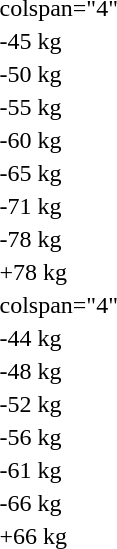<table>
<tr>
<td>colspan="4" </td>
</tr>
<tr>
<td>-45 kg<br></td>
<td></td>
<td></td>
<td>  <br></td>
</tr>
<tr>
<td rowspan="2">-50 kg<br></td>
<td rowspan="2"></td>
<td rowspan="2"></td>
<td></td>
</tr>
<tr>
<td></td>
</tr>
<tr>
<td rowspan="2">-55 kg<br></td>
<td rowspan="2"></td>
<td rowspan="2"></td>
<td></td>
</tr>
<tr>
<td></td>
</tr>
<tr>
<td rowspan="2">-60 kg<br></td>
<td rowspan="2"></td>
<td rowspan="2"></td>
<td></td>
</tr>
<tr>
<td></td>
</tr>
<tr>
<td rowspan="2">-65 kg<br></td>
<td rowspan="2"></td>
<td rowspan="2"></td>
<td></td>
</tr>
<tr>
<td></td>
</tr>
<tr>
<td rowspan="2">-71 kg<br></td>
<td rowspan="2"></td>
<td rowspan="2"></td>
<td></td>
</tr>
<tr>
<td></td>
</tr>
<tr>
<td rowspan="2">-78 kg<br></td>
<td rowspan="2"></td>
<td rowspan="2"></td>
<td></td>
</tr>
<tr>
<td></td>
</tr>
<tr>
<td rowspan="2">+78 kg<br></td>
<td rowspan="2"></td>
<td rowspan="2"></td>
<td></td>
</tr>
<tr>
<td></td>
</tr>
<tr>
<td>colspan="4" </td>
</tr>
<tr>
<td rowspan="2">-44 kg<br></td>
<td rowspan="2"></td>
<td rowspan="2"></td>
<td></td>
</tr>
<tr>
<td></td>
</tr>
<tr>
<td rowspan="2">-48 kg<br></td>
<td rowspan="2"></td>
<td rowspan="2"></td>
<td></td>
</tr>
<tr>
<td></td>
</tr>
<tr>
<td rowspan="2">-52 kg<br></td>
<td rowspan="2"></td>
<td rowspan="2"></td>
<td></td>
</tr>
<tr>
<td></td>
</tr>
<tr>
<td rowspan="2">-56 kg<br></td>
<td rowspan="2"></td>
<td rowspan="2"></td>
<td></td>
</tr>
<tr>
<td></td>
</tr>
<tr>
<td rowspan="2">-61 kg<br></td>
<td rowspan="2"></td>
<td rowspan="2"></td>
<td></td>
</tr>
<tr>
<td></td>
</tr>
<tr>
<td rowspan="2">-66 kg<br></td>
<td rowspan="2"></td>
<td rowspan="2"></td>
<td></td>
</tr>
<tr>
<td></td>
</tr>
<tr>
<td rowspan="2">+66 kg<br></td>
<td rowspan="2"></td>
<td rowspan="2"></td>
<td></td>
</tr>
<tr>
<td></td>
</tr>
</table>
